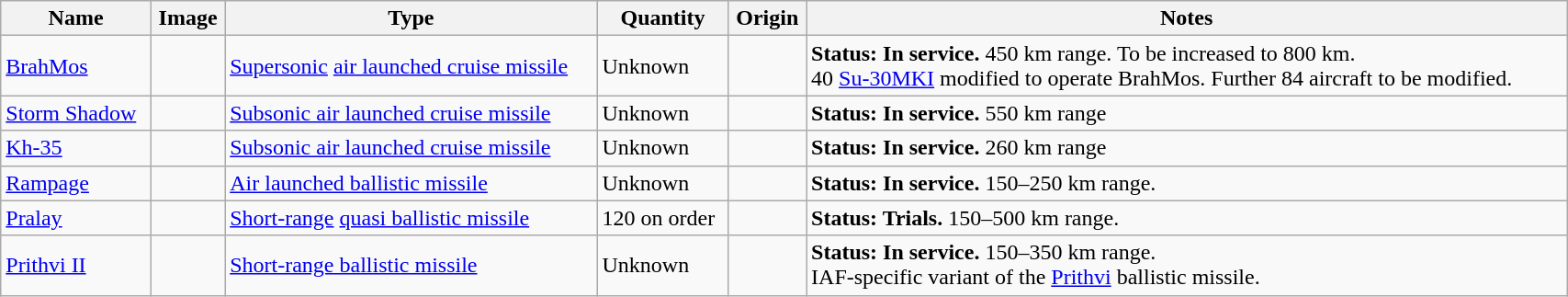<table class="wikitable" style="width:90%;">
<tr>
<th>Name</th>
<th>Image</th>
<th>Type</th>
<th>Quantity</th>
<th>Origin</th>
<th>Notes</th>
</tr>
<tr>
<td><a href='#'>BrahMos</a></td>
<td></td>
<td><a href='#'>Supersonic</a> <a href='#'>air launched cruise missile</a></td>
<td>Unknown</td>
<td><br></td>
<td><strong>Status: In service.</strong> 450 km range. To be increased to 800 km.<br>40 <a href='#'>Su-30MKI</a> modified to operate BrahMos. Further 84 aircraft to be modified.</td>
</tr>
<tr>
<td><a href='#'>Storm Shadow</a></td>
<td></td>
<td><a href='#'>Subsonic air launched cruise missile</a></td>
<td>Unknown</td>
<td><br></td>
<td><strong>Status: In service.</strong> 550 km range</td>
</tr>
<tr>
<td><a href='#'>Kh-35</a></td>
<td></td>
<td><a href='#'>Subsonic air launched cruise missile</a></td>
<td>Unknown</td>
<td></td>
<td><strong>Status: In service.</strong> 260 km range</td>
</tr>
<tr>
<td><a href='#'>Rampage</a></td>
<td></td>
<td><a href='#'>Air launched ballistic missile</a></td>
<td>Unknown</td>
<td></td>
<td><strong>Status: In service.</strong> 150–250 km range.</td>
</tr>
<tr>
<td><a href='#'>Pralay</a></td>
<td></td>
<td><a href='#'>Short-range</a> <a href='#'>quasi ballistic missile</a></td>
<td>120 on order</td>
<td></td>
<td><strong>Status: Trials.</strong> 150–500 km range.</td>
</tr>
<tr>
<td><a href='#'>Prithvi II</a></td>
<td></td>
<td><a href='#'>Short-range ballistic missile</a></td>
<td>Unknown</td>
<td></td>
<td><strong>Status: In service.</strong> 150–350 km range.<br>IAF-specific variant of the <a href='#'>Prithvi</a> ballistic missile.</td>
</tr>
</table>
